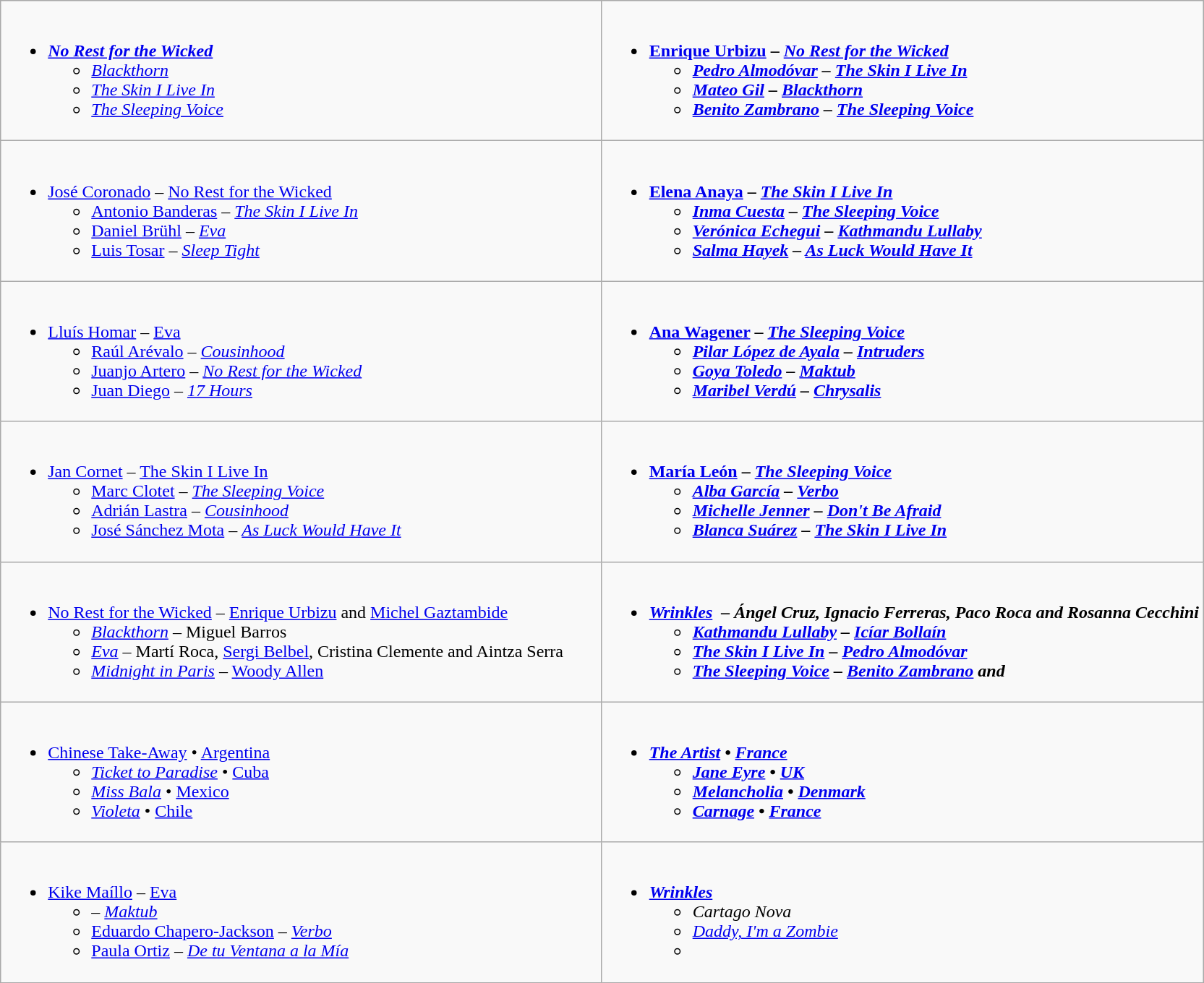<table class=wikitable style="width=100%">
<tr>
<td style="vertical-align:top;" width="50%"><br><ul><li><strong><em><a href='#'>No Rest for the Wicked</a></em></strong><ul><li><em><a href='#'>Blackthorn</a></em></li><li><em><a href='#'>The Skin I Live In</a></em></li><li><em><a href='#'>The Sleeping Voice</a></em></li></ul></li></ul></td>
<td style="vertical-align:top;" width="50%"><br><ul><li><strong><a href='#'>Enrique Urbizu</a> – <em><a href='#'>No Rest for the Wicked</a><strong><em><ul><li><a href='#'>Pedro Almodóvar</a> – </em><a href='#'>The Skin I Live In</a><em></li><li><a href='#'>Mateo Gil</a> – </em><a href='#'>Blackthorn</a><em></li><li><a href='#'>Benito Zambrano</a> – </em><a href='#'>The Sleeping Voice</a><em></li></ul></li></ul></td>
</tr>
<tr>
<td style="vertical-align:top;" width="50%"><br><ul><li></strong><a href='#'>José Coronado</a> – </em><a href='#'>No Rest for the Wicked</a></em></strong><ul><li><a href='#'>Antonio Banderas</a> – <em><a href='#'>The Skin I Live In</a></em></li><li><a href='#'>Daniel Brühl</a> – <em><a href='#'>Eva</a></em></li><li><a href='#'>Luis Tosar</a> – <em><a href='#'>Sleep Tight</a></em></li></ul></li></ul></td>
<td style="vertical-align:top;" width="50%"><br><ul><li><strong><a href='#'>Elena Anaya</a> – <em><a href='#'>The Skin I Live In</a><strong><em><ul><li><a href='#'>Inma Cuesta</a> – </em><a href='#'>The Sleeping Voice</a><em></li><li><a href='#'>Verónica Echegui</a> – </em><a href='#'>Kathmandu Lullaby</a><em></li><li><a href='#'>Salma Hayek</a> – </em><a href='#'>As Luck Would Have It</a><em></li></ul></li></ul></td>
</tr>
<tr>
<td style="vertical-align:top;" width="50%"><br><ul><li></strong><a href='#'>Lluís Homar</a> – </em><a href='#'>Eva</a></em></strong><ul><li><a href='#'>Raúl Arévalo</a> – <em><a href='#'>Cousinhood</a></em></li><li><a href='#'>Juanjo Artero</a> – <em><a href='#'>No Rest for the Wicked</a></em></li><li><a href='#'>Juan Diego</a> – <em><a href='#'>17 Hours</a></em></li></ul></li></ul></td>
<td style="vertical-align:top;" width="50%"><br><ul><li><strong><a href='#'>Ana Wagener</a> – <em><a href='#'>The Sleeping Voice</a><strong><em><ul><li><a href='#'>Pilar López de Ayala</a> – </em><a href='#'>Intruders</a><em></li><li><a href='#'>Goya Toledo</a> – </em><a href='#'>Maktub</a><em></li><li><a href='#'>Maribel Verdú</a> – </em><a href='#'>Chrysalis</a><em></li></ul></li></ul></td>
</tr>
<tr>
<td style="vertical-align:top;" width="50%"><br><ul><li></strong><a href='#'>Jan Cornet</a> – </em><a href='#'>The Skin I Live In</a></em></strong><ul><li><a href='#'>Marc Clotet</a> – <em><a href='#'>The Sleeping Voice</a></em></li><li><a href='#'>Adrián Lastra</a> – <em><a href='#'>Cousinhood</a></em></li><li><a href='#'>José Sánchez Mota</a> – <em><a href='#'>As Luck Would Have It</a></em></li></ul></li></ul></td>
<td style="vertical-align:top;" width="50%"><br><ul><li><strong><a href='#'>María León</a> – <em><a href='#'>The Sleeping Voice</a><strong><em><ul><li><a href='#'>Alba García</a> – </em><a href='#'>Verbo</a><em></li><li><a href='#'>Michelle Jenner</a> – </em><a href='#'>Don't Be Afraid</a><em></li><li><a href='#'>Blanca Suárez</a> – </em><a href='#'>The Skin I Live In</a><em></li></ul></li></ul></td>
</tr>
<tr>
<td style="vertical-align:top;" width="50%"><br><ul><li></em></strong><a href='#'>No Rest for the Wicked</a></em> – <a href='#'>Enrique Urbizu</a> and <a href='#'>Michel Gaztambide</a></strong><ul><li><em><a href='#'>Blackthorn</a></em> – Miguel Barros</li><li><em><a href='#'>Eva</a></em> – Martí Roca, <a href='#'>Sergi Belbel</a>, Cristina Clemente and Aintza Serra</li><li><em><a href='#'>Midnight in Paris</a></em> – <a href='#'>Woody Allen</a></li></ul></li></ul></td>
<td style="vertical-align:top;" width="50%"><br><ul><li><strong><em><a href='#'>Wrinkles</a><em>  – Ángel Cruz, Ignacio Ferreras, Paco Roca and Rosanna Cecchini<strong><ul><li></em><a href='#'>Kathmandu Lullaby</a><em> – <a href='#'>Icíar Bollaín</a></li><li></em><a href='#'>The Skin I Live In</a><em> – <a href='#'>Pedro Almodóvar</a></li><li></em><a href='#'>The Sleeping Voice</a><em> – <a href='#'>Benito Zambrano</a> and </li></ul></li></ul></td>
</tr>
<tr>
<td style="vertical-align:top;" width="50%"><br><ul><li></em></strong><a href='#'>Chinese Take-Away</a></em> • <a href='#'>Argentina</a></strong><ul><li><em><a href='#'>Ticket to Paradise</a></em> • <a href='#'>Cuba</a></li><li><em><a href='#'>Miss Bala</a></em> • <a href='#'>Mexico</a></li><li><em><a href='#'>Violeta</a></em> • <a href='#'>Chile</a></li></ul></li></ul></td>
<td style="vertical-align:top;" width="50%"><br><ul><li><strong><em><a href='#'>The Artist</a><em> • <a href='#'>France</a><strong><ul><li></em><a href='#'>Jane Eyre</a><em> • <a href='#'>UK</a></li><li></em><a href='#'>Melancholia</a><em> • <a href='#'>Denmark</a></li><li></em><a href='#'>Carnage</a><em> • <a href='#'>France</a></li></ul></li></ul></td>
</tr>
<tr>
<td style="vertical-align:top;" width="50%"><br><ul><li></strong><a href='#'>Kike Maíllo</a> – </em><a href='#'>Eva</a></em></strong><ul><li> – <em><a href='#'>Maktub</a></em></li><li><a href='#'>Eduardo Chapero-Jackson</a> – <em><a href='#'>Verbo</a></em></li><li><a href='#'>Paula Ortiz</a> – <em><a href='#'>De tu Ventana a la Mía</a></em></li></ul></li></ul></td>
<td style="vertical-align:top;" width="50%"><br><ul><li><strong><em><a href='#'>Wrinkles</a></em></strong><ul><li><em>Cartago Nova</em></li><li><em><a href='#'>Daddy, I'm a Zombie</a></em></li><li><em></em></li></ul></li></ul></td>
</tr>
</table>
